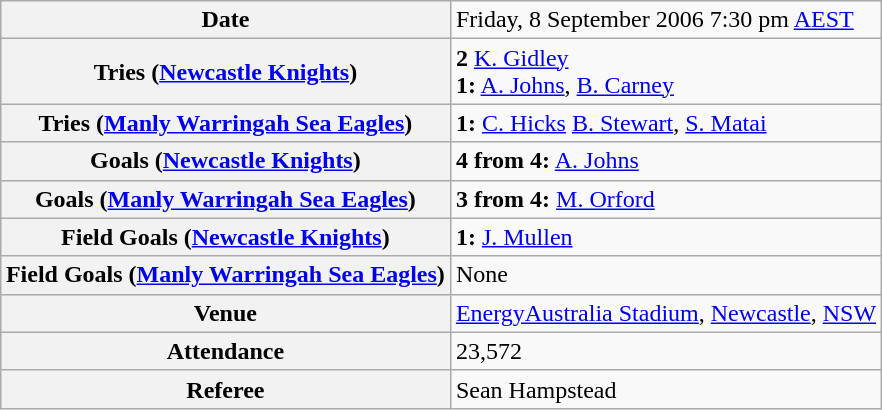<table class="wikitable" style="margin:1em auto;">
<tr>
<th>Date</th>
<td>Friday, 8 September 2006 7:30 pm <a href='#'>AEST</a></td>
</tr>
<tr>
<th>Tries (<a href='#'>Newcastle Knights</a>)</th>
<td><strong>2</strong> <a href='#'>K. Gidley</a><br><strong>1:</strong> <a href='#'>A. Johns</a>, <a href='#'>B. Carney</a></td>
</tr>
<tr>
<th>Tries (<a href='#'>Manly Warringah Sea Eagles</a>)</th>
<td><strong>1:</strong> <a href='#'>C. Hicks</a> <a href='#'>B. Stewart</a>, <a href='#'>S. Matai</a></td>
</tr>
<tr>
<th>Goals (<a href='#'>Newcastle Knights</a>)</th>
<td><strong>4 from 4:</strong> <a href='#'>A. Johns</a></td>
</tr>
<tr>
<th>Goals (<a href='#'>Manly Warringah Sea Eagles</a>)</th>
<td><strong>3 from 4:</strong> <a href='#'>M. Orford</a></td>
</tr>
<tr>
<th>Field Goals (<a href='#'>Newcastle Knights</a>)</th>
<td><strong>1:</strong> <a href='#'>J. Mullen</a></td>
</tr>
<tr>
<th>Field Goals (<a href='#'>Manly Warringah Sea Eagles</a>)</th>
<td>None</td>
</tr>
<tr>
<th>Venue</th>
<td><a href='#'>EnergyAustralia Stadium</a>, <a href='#'>Newcastle</a>, <a href='#'>NSW</a></td>
</tr>
<tr>
<th>Attendance</th>
<td>23,572</td>
</tr>
<tr>
<th>Referee</th>
<td>Sean Hampstead</td>
</tr>
</table>
